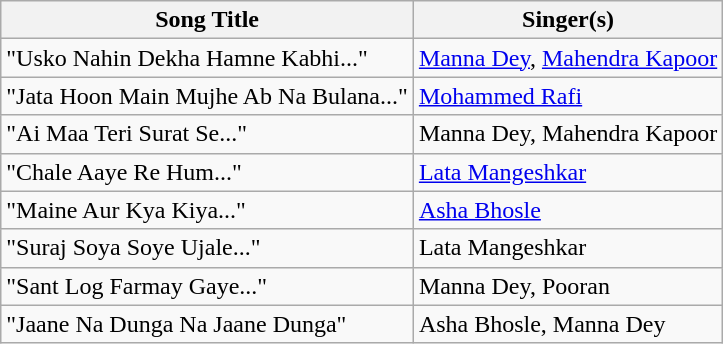<table class="wikitable">
<tr>
<th>Song Title</th>
<th>Singer(s)</th>
</tr>
<tr>
<td>"Usko Nahin Dekha Hamne Kabhi..."</td>
<td><a href='#'>Manna Dey</a>, <a href='#'>Mahendra Kapoor</a></td>
</tr>
<tr>
<td>"Jata Hoon Main Mujhe Ab Na Bulana..."</td>
<td><a href='#'>Mohammed Rafi</a></td>
</tr>
<tr>
<td>"Ai Maa Teri Surat Se..."</td>
<td>Manna Dey, Mahendra Kapoor</td>
</tr>
<tr>
<td>"Chale Aaye Re Hum..."</td>
<td><a href='#'>Lata Mangeshkar</a></td>
</tr>
<tr>
<td>"Maine Aur Kya Kiya..."</td>
<td><a href='#'>Asha Bhosle</a></td>
</tr>
<tr>
<td>"Suraj Soya Soye Ujale..."</td>
<td>Lata Mangeshkar</td>
</tr>
<tr>
<td>"Sant Log Farmay Gaye..."</td>
<td>Manna Dey, Pooran</td>
</tr>
<tr>
<td>"Jaane Na Dunga Na Jaane Dunga"</td>
<td>Asha Bhosle, Manna Dey</td>
</tr>
</table>
